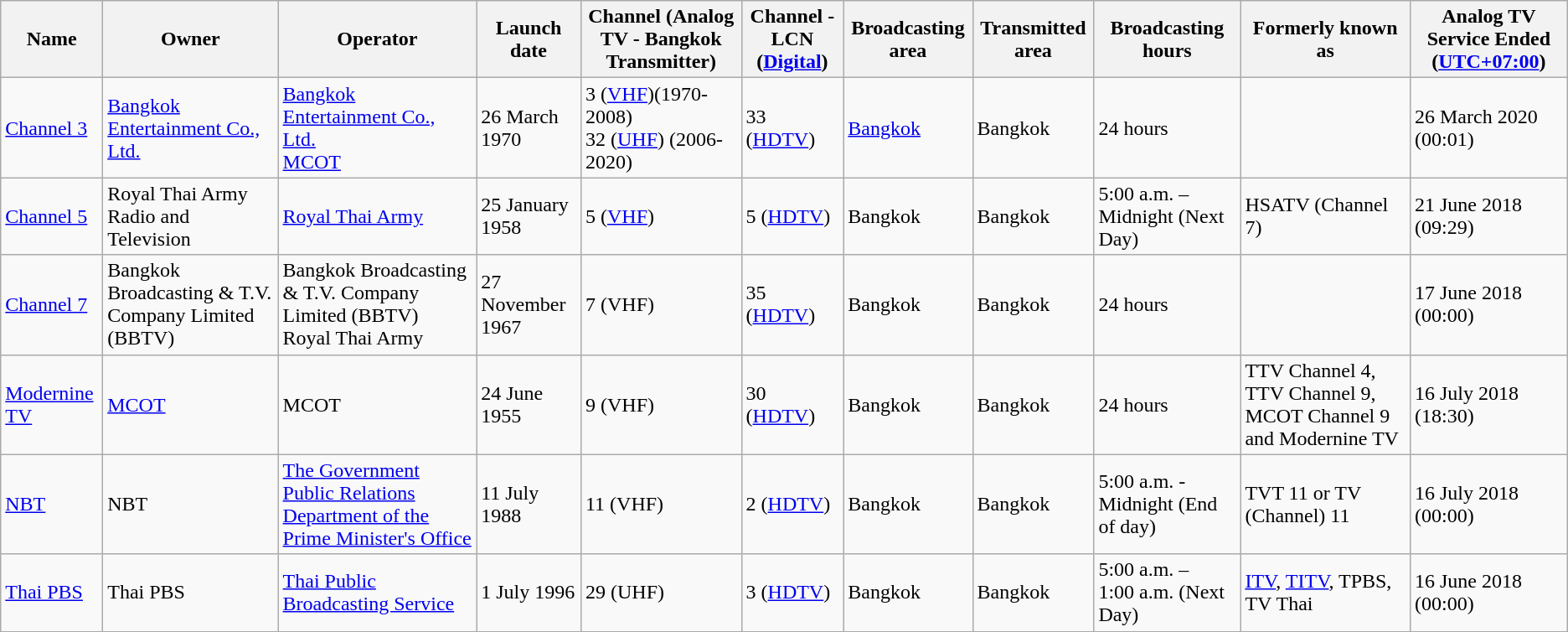<table class="wikitable sortable">
<tr>
<th>Name</th>
<th>Owner</th>
<th>Operator</th>
<th>Launch date</th>
<th>Channel (Analog TV - Bangkok Transmitter)</th>
<th>Channel - LCN (<a href='#'>Digital</a>)</th>
<th>Broadcasting area</th>
<th>Transmitted area</th>
<th>Broadcasting hours</th>
<th>Formerly known as</th>
<th>Analog TV Service Ended (<a href='#'>UTC+07:00</a>)</th>
</tr>
<tr>
<td><a href='#'>Channel 3</a></td>
<td><a href='#'>Bangkok Entertainment Co., Ltd.</a></td>
<td><a href='#'>Bangkok Entertainment Co., Ltd.</a><br><a href='#'>MCOT</a></td>
<td>26 March 1970</td>
<td>3 (<a href='#'>VHF</a>)(1970-2008) <br>32 (<a href='#'>UHF</a>) (2006-2020)</td>
<td>33 (<a href='#'>HDTV</a>)</td>
<td><a href='#'>Bangkok</a></td>
<td>Bangkok</td>
<td>24 hours</td>
<td></td>
<td>26 March 2020 (00:01)</td>
</tr>
<tr>
<td><a href='#'>Channel 5</a></td>
<td>Royal Thai Army Radio and Television</td>
<td><a href='#'>Royal Thai Army</a></td>
<td>25 January 1958</td>
<td>5 (<a href='#'>VHF</a>)</td>
<td>5 (<a href='#'>HDTV</a>)</td>
<td>Bangkok</td>
<td>Bangkok</td>
<td>5:00 a.m. – Midnight (Next Day)</td>
<td>HSATV (Channel 7)</td>
<td>21 June 2018 (09:29)</td>
</tr>
<tr>
<td><a href='#'>Channel 7</a></td>
<td>Bangkok Broadcasting & T.V. Company Limited (BBTV)</td>
<td>Bangkok Broadcasting & T.V. Company Limited (BBTV)<br>Royal Thai Army</td>
<td>27 November 1967</td>
<td>7 (VHF)</td>
<td>35 (<a href='#'>HDTV</a>)</td>
<td>Bangkok</td>
<td>Bangkok</td>
<td>24 hours</td>
<td></td>
<td>17 June 2018 (00:00)</td>
</tr>
<tr>
<td><a href='#'>Modernine TV</a></td>
<td><a href='#'>MCOT</a></td>
<td>MCOT</td>
<td>24 June 1955</td>
<td>9 (VHF)</td>
<td>30 (<a href='#'>HDTV</a>)</td>
<td>Bangkok</td>
<td>Bangkok</td>
<td>24 hours</td>
<td>TTV Channel 4, TTV Channel 9, MCOT Channel 9 and Modernine TV</td>
<td>16 July 2018 (18:30)</td>
</tr>
<tr>
<td><a href='#'>NBT</a></td>
<td>NBT</td>
<td><a href='#'>The Government Public Relations Department of the Prime Minister's Office</a></td>
<td>11 July 1988</td>
<td>11 (VHF)</td>
<td>2 (<a href='#'>HDTV</a>)</td>
<td>Bangkok</td>
<td>Bangkok</td>
<td>5:00 a.m. - Midnight (End of day)</td>
<td>TVT 11 or TV (Channel) 11</td>
<td>16 July 2018 (00:00)</td>
</tr>
<tr>
<td><a href='#'>Thai PBS</a></td>
<td>Thai PBS</td>
<td><a href='#'>Thai Public Broadcasting Service</a></td>
<td>1 July 1996</td>
<td>29 (UHF)</td>
<td>3 (<a href='#'>HDTV</a>)</td>
<td>Bangkok</td>
<td>Bangkok</td>
<td>5:00 a.m. – 1:00 a.m. (Next Day)</td>
<td><a href='#'>ITV</a>, <a href='#'>TITV</a>, TPBS, TV Thai</td>
<td>16 June 2018 (00:00)</td>
</tr>
<tr>
</tr>
</table>
